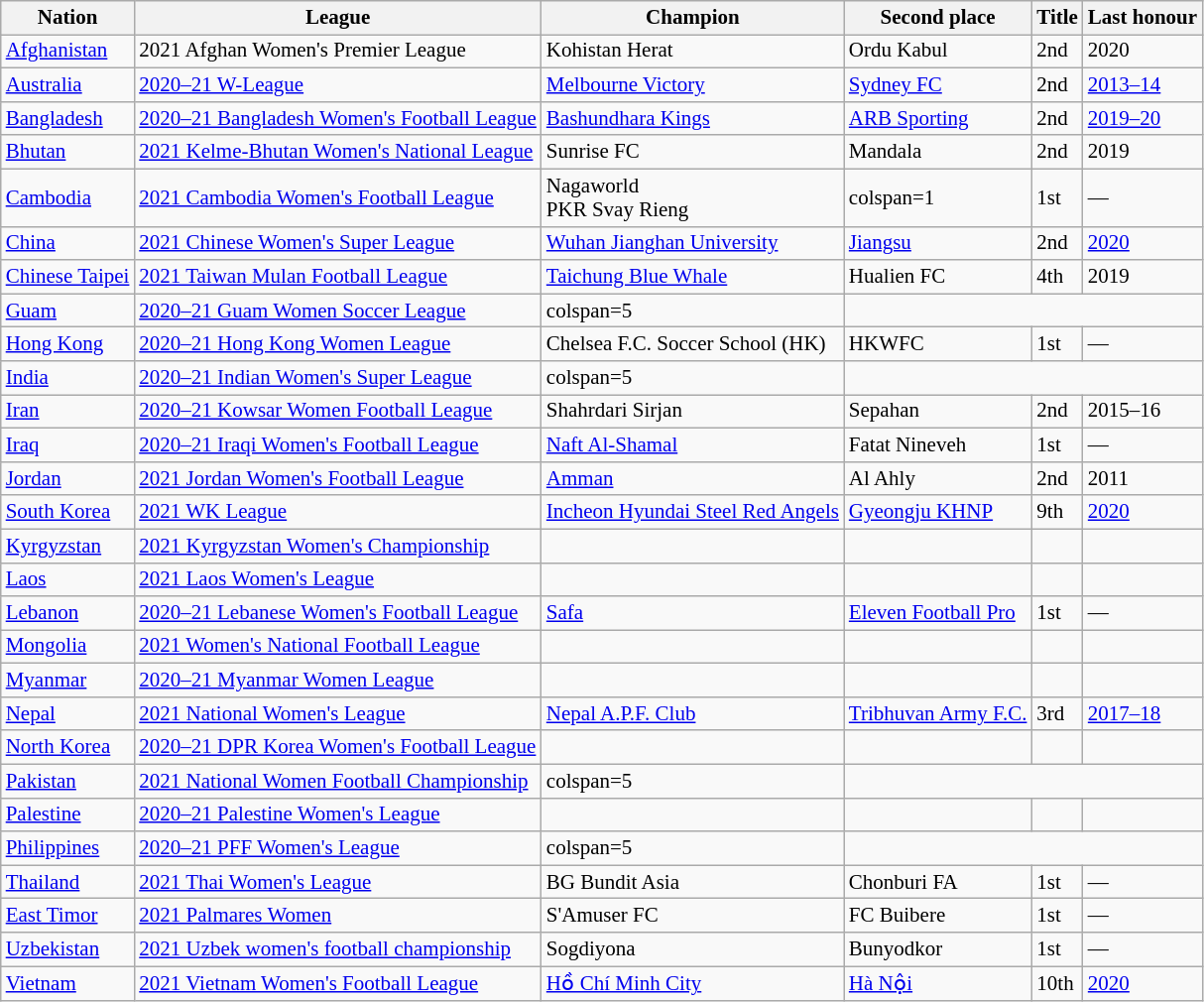<table class=wikitable style="font-size:14px">
<tr>
<th>Nation</th>
<th>League</th>
<th>Champion</th>
<th>Second place</th>
<th data-sort-type="number">Title</th>
<th>Last honour</th>
</tr>
<tr>
<td> <a href='#'>Afghanistan</a></td>
<td>2021 Afghan Women's Premier League</td>
<td>Kohistan Herat</td>
<td>Ordu Kabul</td>
<td>2nd</td>
<td>2020</td>
</tr>
<tr>
<td> <a href='#'>Australia</a></td>
<td><a href='#'>2020–21 W-League</a></td>
<td><a href='#'>Melbourne Victory</a></td>
<td><a href='#'>Sydney FC</a></td>
<td>2nd</td>
<td><a href='#'>2013–14</a></td>
</tr>
<tr>
<td> <a href='#'>Bangladesh</a></td>
<td><a href='#'>2020–21 Bangladesh Women's Football League</a></td>
<td><a href='#'>Bashundhara Kings</a></td>
<td><a href='#'>ARB Sporting</a></td>
<td>2nd</td>
<td><a href='#'>2019–20</a></td>
</tr>
<tr>
<td> <a href='#'>Bhutan</a></td>
<td><a href='#'>2021 Kelme-Bhutan Women's National League</a></td>
<td>Sunrise FC</td>
<td>Mandala</td>
<td>2nd</td>
<td>2019</td>
</tr>
<tr>
<td> <a href='#'>Cambodia</a></td>
<td><a href='#'>2021 Cambodia Women's Football League</a></td>
<td>Nagaworld<br>PKR Svay Rieng</td>
<td>colspan=1 </td>
<td>1st</td>
<td>—</td>
</tr>
<tr>
<td> <a href='#'>China</a></td>
<td><a href='#'>2021 Chinese Women's Super League</a></td>
<td><a href='#'>Wuhan Jianghan University</a></td>
<td><a href='#'>Jiangsu</a></td>
<td>2nd</td>
<td><a href='#'>2020</a></td>
</tr>
<tr>
<td> <a href='#'>Chinese Taipei</a></td>
<td><a href='#'>2021 Taiwan Mulan Football League</a></td>
<td><a href='#'>Taichung Blue Whale</a></td>
<td>Hualien FC</td>
<td>4th</td>
<td>2019</td>
</tr>
<tr>
<td align=left> <a href='#'>Guam</a></td>
<td align=left><a href='#'>2020–21 Guam Women Soccer League</a></td>
<td>colspan=5 </td>
</tr>
<tr>
<td> <a href='#'>Hong Kong</a></td>
<td><a href='#'>2020–21 Hong Kong Women League</a></td>
<td>Chelsea F.C. Soccer School (HK)</td>
<td>HKWFC</td>
<td>1st</td>
<td>—</td>
</tr>
<tr>
<td> <a href='#'>India</a></td>
<td><a href='#'>2020–21 Indian Women's Super League</a></td>
<td>colspan=5 </td>
</tr>
<tr>
<td> <a href='#'>Iran</a></td>
<td><a href='#'>2020–21 Kowsar Women Football League</a></td>
<td>Shahrdari Sirjan</td>
<td>Sepahan</td>
<td>2nd</td>
<td>2015–16</td>
</tr>
<tr>
<td> <a href='#'>Iraq</a></td>
<td><a href='#'>2020–21 Iraqi Women's Football League</a></td>
<td><a href='#'>Naft Al-Shamal</a></td>
<td>Fatat Nineveh</td>
<td>1st</td>
<td>—</td>
</tr>
<tr>
<td> <a href='#'>Jordan</a></td>
<td><a href='#'>2021 Jordan Women's Football League</a></td>
<td><a href='#'>Amman</a></td>
<td>Al Ahly</td>
<td>2nd</td>
<td>2011</td>
</tr>
<tr>
<td> <a href='#'>South Korea</a></td>
<td><a href='#'>2021 WK League</a></td>
<td><a href='#'>Incheon Hyundai Steel Red Angels</a></td>
<td><a href='#'>Gyeongju KHNP</a></td>
<td>9th</td>
<td><a href='#'>2020</a></td>
</tr>
<tr>
<td> <a href='#'>Kyrgyzstan</a></td>
<td><a href='#'>2021 Kyrgyzstan Women's Championship</a></td>
<td></td>
<td></td>
<td></td>
<td></td>
</tr>
<tr>
<td> <a href='#'>Laos</a></td>
<td><a href='#'>2021 Laos Women's League</a></td>
<td></td>
<td></td>
<td></td>
<td></td>
</tr>
<tr>
<td> <a href='#'>Lebanon</a></td>
<td><a href='#'>2020–21 Lebanese Women's Football League</a></td>
<td><a href='#'>Safa</a></td>
<td><a href='#'>Eleven Football Pro</a></td>
<td>1st</td>
<td>—</td>
</tr>
<tr>
<td> <a href='#'>Mongolia</a></td>
<td><a href='#'>2021 Women's National Football League</a></td>
<td></td>
<td></td>
<td></td>
<td></td>
</tr>
<tr>
<td> <a href='#'>Myanmar</a></td>
<td><a href='#'>2020–21 Myanmar Women League</a></td>
<td></td>
<td></td>
<td></td>
<td></td>
</tr>
<tr>
<td> <a href='#'>Nepal</a></td>
<td><a href='#'>2021 National Women's League</a></td>
<td><a href='#'>Nepal A.P.F. Club</a></td>
<td><a href='#'>Tribhuvan Army F.C.</a></td>
<td>3rd</td>
<td><a href='#'>2017–18</a></td>
</tr>
<tr>
<td> <a href='#'>North Korea</a></td>
<td><a href='#'>2020–21 DPR Korea Women's Football League</a></td>
<td></td>
<td></td>
<td></td>
<td></td>
</tr>
<tr>
<td> <a href='#'>Pakistan</a></td>
<td><a href='#'>2021 National Women Football Championship</a></td>
<td>colspan=5 </td>
</tr>
<tr>
<td> <a href='#'>Palestine</a></td>
<td><a href='#'>2020–21 Palestine Women's League</a></td>
<td></td>
<td></td>
<td></td>
<td></td>
</tr>
<tr>
<td> <a href='#'>Philippines</a></td>
<td><a href='#'>2020–21 PFF Women's League</a></td>
<td>colspan=5 </td>
</tr>
<tr>
<td> <a href='#'>Thailand</a></td>
<td><a href='#'>2021 Thai Women's League</a></td>
<td>BG Bundit Asia</td>
<td>Chonburi FA</td>
<td>1st</td>
<td>—</td>
</tr>
<tr>
<td> <a href='#'>East Timor</a></td>
<td><a href='#'>2021 Palmares Women</a></td>
<td>S'Amuser FC</td>
<td>FC Buibere</td>
<td>1st</td>
<td>—</td>
</tr>
<tr>
<td> <a href='#'>Uzbekistan</a></td>
<td><a href='#'>2021 Uzbek women's football championship</a></td>
<td>Sogdiyona</td>
<td>Bunyodkor</td>
<td>1st</td>
<td>—</td>
</tr>
<tr>
<td> <a href='#'>Vietnam</a></td>
<td><a href='#'>2021 Vietnam Women's Football League</a></td>
<td><a href='#'>Hồ Chí Minh City</a></td>
<td><a href='#'>Hà Nội</a></td>
<td>10th</td>
<td><a href='#'>2020</a></td>
</tr>
</table>
